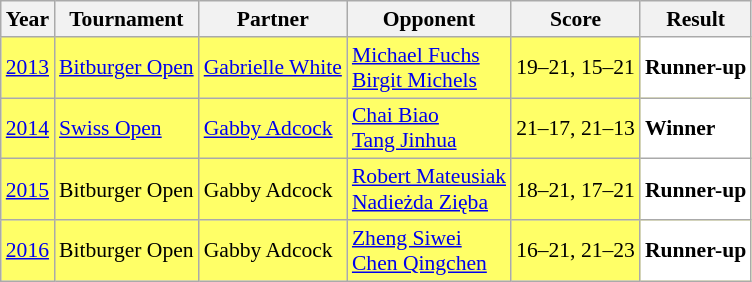<table class="sortable wikitable" style="font-size: 90%;">
<tr>
<th>Year</th>
<th>Tournament</th>
<th>Partner</th>
<th>Opponent</th>
<th>Score</th>
<th>Result</th>
</tr>
<tr style="background:#FFFF67">
<td align="center"><a href='#'>2013</a></td>
<td align="left"><a href='#'>Bitburger Open</a></td>
<td align="left"> <a href='#'>Gabrielle White</a></td>
<td align="left"> <a href='#'>Michael Fuchs</a> <br>  <a href='#'>Birgit Michels</a></td>
<td align="left">19–21, 15–21</td>
<td style="text-align:left; background:white"> <strong>Runner-up</strong></td>
</tr>
<tr style="background:#FFFF67">
<td align="center"><a href='#'>2014</a></td>
<td align="left"><a href='#'>Swiss Open</a></td>
<td align="left"> <a href='#'>Gabby Adcock</a></td>
<td align="left"> <a href='#'>Chai Biao</a> <br>  <a href='#'>Tang Jinhua</a></td>
<td align="left">21–17, 21–13</td>
<td style="text-align:left; background:white"> <strong>Winner</strong></td>
</tr>
<tr style="background:#FFFF67">
<td align="center"><a href='#'>2015</a></td>
<td align="left">Bitburger Open</td>
<td align="left"> Gabby Adcock</td>
<td align="left"> <a href='#'>Robert Mateusiak</a> <br>  <a href='#'>Nadieżda Zięba</a></td>
<td align="left">18–21, 17–21</td>
<td style="text-align:left; background:white"> <strong>Runner-up</strong></td>
</tr>
<tr style="background:#FFFF67">
<td align="center"><a href='#'>2016</a></td>
<td align="left">Bitburger Open</td>
<td align="left"> Gabby Adcock</td>
<td align="left"> <a href='#'>Zheng Siwei</a> <br>  <a href='#'>Chen Qingchen</a></td>
<td align="left">16–21, 21–23</td>
<td style="text-align:left; background:white"> <strong>Runner-up</strong></td>
</tr>
</table>
